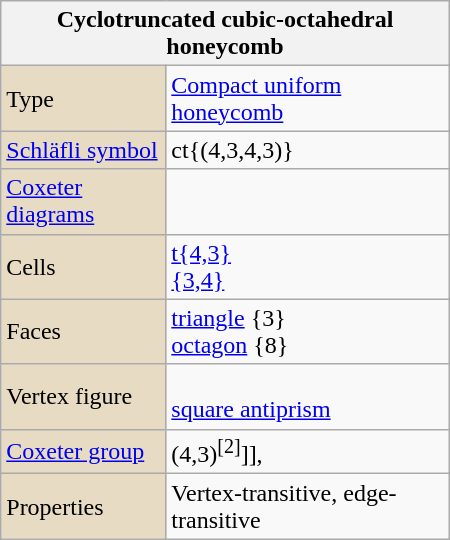<table class="wikitable" align="right" style="margin-left:10px" width="300">
<tr>
<th bgcolor=#e7dcc3 colspan=2>Cyclotruncated cubic-octahedral honeycomb</th>
</tr>
<tr>
<td bgcolor=#e7dcc3>Type</td>
<td><a href='#'>Compact uniform honeycomb</a></td>
</tr>
<tr>
<td bgcolor=#e7dcc3><a href='#'>Schläfli symbol</a></td>
<td>ct{(4,3,4,3)}</td>
</tr>
<tr>
<td bgcolor=#e7dcc3><a href='#'>Coxeter diagrams</a></td>
<td></td>
</tr>
<tr>
<td bgcolor=#e7dcc3>Cells</td>
<td><a href='#'>t{4,3}</a> <br><a href='#'>{3,4}</a> </td>
</tr>
<tr>
<td bgcolor=#e7dcc3>Faces</td>
<td><a href='#'>triangle</a> {3}<br><a href='#'>octagon</a> {8}</td>
</tr>
<tr>
<td bgcolor=#e7dcc3>Vertex figure</td>
<td><br><a href='#'>square antiprism</a></td>
</tr>
<tr>
<td bgcolor=#e7dcc3><a href='#'>Coxeter group</a></td>
<td>(4,3)<sup>[2]</sup>]], </td>
</tr>
<tr>
<td bgcolor=#e7dcc3>Properties</td>
<td>Vertex-transitive, edge-transitive</td>
</tr>
</table>
